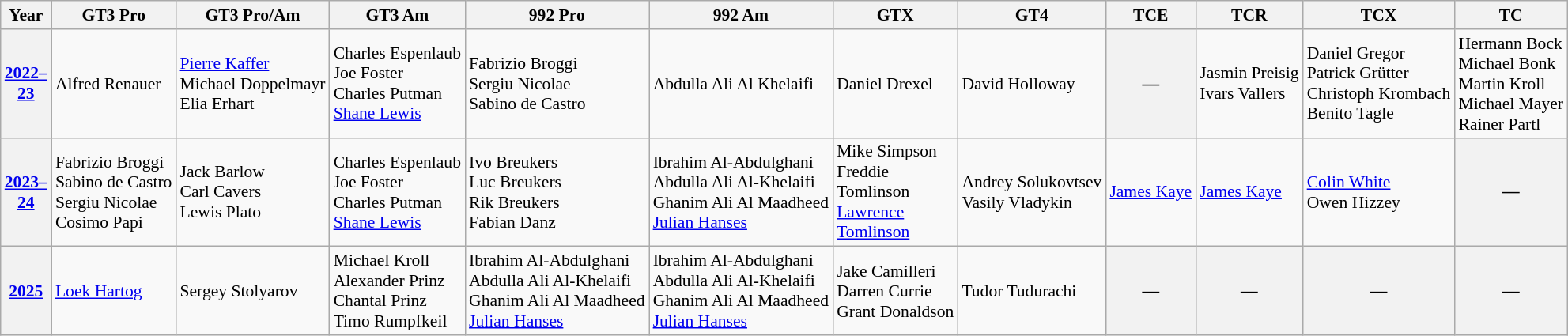<table class="wikitable" style="font-size: 90%;">
<tr>
<th>Year</th>
<th>GT3 Pro</th>
<th>GT3 Pro/Am</th>
<th>GT3 Am</th>
<th>992 Pro</th>
<th>992 Am</th>
<th>GTX</th>
<th>GT4</th>
<th>TCE</th>
<th>TCR</th>
<th>TCX</th>
<th>TC</th>
</tr>
<tr>
<th><a href='#'>2022–23</a></th>
<td nowrap> Alfred Renauer</td>
<td nowrap> <a href='#'>Pierre Kaffer</a><br> Michael Doppelmayr<br> Elia Erhart</td>
<td nowrap> Charles Espenlaub<br> Joe Foster<br> Charles Putman<br> <a href='#'>Shane Lewis</a></td>
<td nowrap> Fabrizio Broggi<br> Sergiu Nicolae<br> Sabino de Castro</td>
<td nowrap> Abdulla Ali Al Khelaifi</td>
<td nowrap> Daniel Drexel</td>
<td nowrap> David Holloway</td>
<th>—</th>
<td nowrap> Jasmin Preisig<br> Ivars Vallers</td>
<td nowrap> Daniel Gregor<br> Patrick Grütter<br> Christoph Krombach<br> Benito Tagle</td>
<td nowrap> Hermann Bock<br> Michael Bonk<br> Martin Kroll<br> Michael Mayer<br> Rainer Partl</td>
</tr>
<tr>
<th><a href='#'>2023–24</a></th>
<td nowrap> Fabrizio Broggi<br> Sabino de Castro<br> Sergiu Nicolae<br> Cosimo Papi</td>
<td nowrap> Jack Barlow<br> Carl Cavers<br> Lewis Plato</td>
<td nowrap> Charles Espenlaub<br> Joe Foster<br> Charles Putman<br> <a href='#'>Shane Lewis</a></td>
<td nowrap> Ivo Breukers<br> Luc Breukers<br> Rik Breukers<br> Fabian Danz</td>
<td nowrap> Ibrahim Al-Abdulghani<br> Abdulla Ali Al-Khelaifi<br> Ghanim Ali Al Maadheed<br> <a href='#'>Julian Hanses</a></td>
<td> Mike Simpson<br> Freddie Tomlinson<br> <a href='#'>Lawrence Tomlinson</a></td>
<td nowrap> Andrey Solukovtsev<br> Vasily Vladykin</td>
<td nowrap> <a href='#'>James Kaye</a></td>
<td> <a href='#'>James Kaye</a></td>
<td> <a href='#'>Colin White</a><br> Owen Hizzey</td>
<th nowrap="">—</th>
</tr>
<tr>
<th><a href='#'>2025</a></th>
<td nowrap> <a href='#'>Loek Hartog</a></td>
<td nowrap> Sergey Stolyarov</td>
<td nowrap> Michael Kroll<br> Alexander Prinz<br> Chantal Prinz<br> Timo Rumpfkeil</td>
<td nowrap> Ibrahim Al-Abdulghani<br> Abdulla Ali Al-Khelaifi<br> Ghanim Ali Al Maadheed<br> <a href='#'>Julian Hanses</a></td>
<td nowrap> Ibrahim Al-Abdulghani<br> Abdulla Ali Al-Khelaifi<br> Ghanim Ali Al Maadheed<br> <a href='#'>Julian Hanses</a></td>
<td nowrap> Jake Camilleri<br> Darren Currie<br> Grant Donaldson</td>
<td nowrap> Tudor Tudurachi</td>
<th>—</th>
<th>—</th>
<th>—</th>
<th>—</th>
</tr>
</table>
